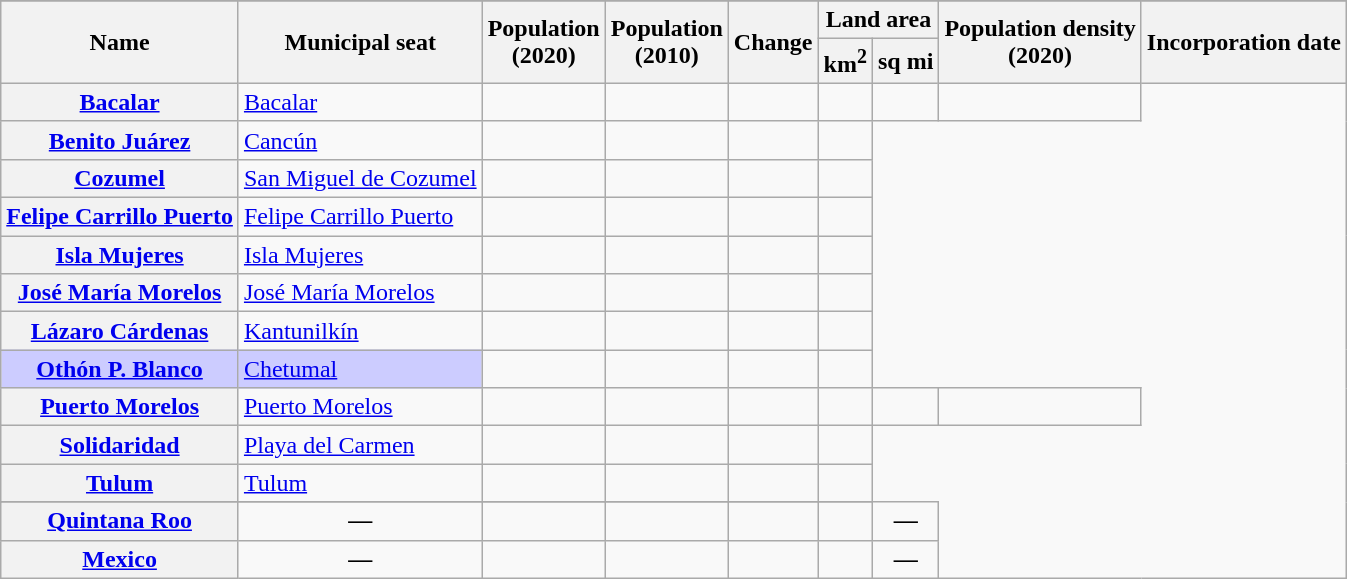<table class="wikitable sortable" style="text-align:right;">
<tr>
</tr>
<tr>
<th scope="col"  rowspan=2>Name</th>
<th scope="col"  rowspan=2>Municipal seat</th>
<th scope="col"  rowspan=2>Population<br>(2020)</th>
<th scope="col"  rowspan=2>Population<br>(2010)</th>
<th scope="col"  rowspan=2>Change</th>
<th scope="col" data-sort-type="number"  colspan=2>Land area</th>
<th scope="col" data-sort-type="number"  rowspan=2>Population density<br>(2020)</th>
<th scope="col"  rowspan=2>Incorporation date</th>
</tr>
<tr>
<th scope="col">km<sup>2</sup></th>
<th scope="col">sq mi</th>
</tr>
<tr>
<th scope="row" align="left"><a href='#'>Bacalar</a></th>
<td align=left><a href='#'>Bacalar</a></td>
<td align=right></td>
<td></td>
<td></td>
<td></td>
<td></td>
<td></td>
</tr>
<tr>
<th scope="row" align="left"><a href='#'>Benito Juárez</a></th>
<td align=left><a href='#'>Cancún</a></td>
<td></td>
<td></td>
<td></td>
<td></td>
</tr>
<tr>
<th scope="row" align="left"><a href='#'>Cozumel</a></th>
<td align=left><a href='#'>San Miguel de Cozumel</a></td>
<td></td>
<td></td>
<td></td>
<td></td>
</tr>
<tr>
<th scope="row" align="left"><a href='#'>Felipe Carrillo Puerto</a></th>
<td align=left><a href='#'>Felipe Carrillo Puerto</a></td>
<td></td>
<td></td>
<td></td>
<td></td>
</tr>
<tr>
<th scope="row" align="left"><a href='#'>Isla Mujeres</a></th>
<td align=left><a href='#'>Isla Mujeres</a></td>
<td></td>
<td></td>
<td></td>
<td></td>
</tr>
<tr>
<th scope="row" align="left"><a href='#'>José María Morelos</a></th>
<td align=left><a href='#'>José María Morelos</a></td>
<td></td>
<td></td>
<td></td>
<td></td>
</tr>
<tr>
<th scope="row" align="left"><a href='#'>Lázaro Cárdenas</a></th>
<td align=left><a href='#'>Kantunilkín</a></td>
<td></td>
<td></td>
<td></td>
<td></td>
</tr>
<tr>
<th scope="row" align="left" style="background:#CCF;"><a href='#'>Othón P. Blanco</a></th>
<td align=left style="background:#CCF;"><a href='#'>Chetumal</a></td>
<td></td>
<td></td>
<td></td>
<td></td>
</tr>
<tr>
<th scope="row" align="left"><a href='#'>Puerto Morelos</a></th>
<td align=left><a href='#'>Puerto Morelos</a></td>
<td align=right></td>
<td></td>
<td></td>
<td></td>
<td></td>
<td></td>
</tr>
<tr>
<th scope="row" align="left"><a href='#'>Solidaridad</a></th>
<td align=left><a href='#'>Playa del Carmen</a></td>
<td></td>
<td></td>
<td></td>
<td></td>
</tr>
<tr>
<th scope="row" align="left"><a href='#'>Tulum</a></th>
<td align=left><a href='#'>Tulum</a></td>
<td></td>
<td></td>
<td></td>
<td></td>
</tr>
<tr>
</tr>
<tr class="sortbottom" style="text-align:center;" style="background: #f2f2f2;">
<th scope="row" align="left"><strong><a href='#'>Quintana Roo</a></strong></th>
<td><strong>—</strong></td>
<td></td>
<td><strong></strong></td>
<td><strong></strong></td>
<td align="right"><strong></strong></td>
<td><strong>—</strong></td>
</tr>
<tr class="sortbottom" style="text-align:center;" style="background: #f2f2f2;">
<th scope="row" align="left"><strong><a href='#'>Mexico</a></strong></th>
<td><strong>—</strong></td>
<td></td>
<td><strong></strong></td>
<td><strong></strong></td>
<td align="right"><strong></strong></td>
<td><strong>—</strong></td>
</tr>
</table>
